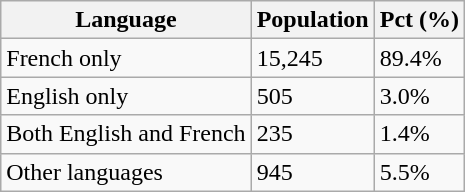<table class="wikitable">
<tr>
<th>Language</th>
<th>Population</th>
<th>Pct (%)</th>
</tr>
<tr>
<td>French only</td>
<td>15,245</td>
<td>89.4%</td>
</tr>
<tr>
<td>English only</td>
<td>505</td>
<td>3.0%</td>
</tr>
<tr>
<td>Both English and French</td>
<td>235</td>
<td>1.4%</td>
</tr>
<tr>
<td>Other languages</td>
<td>945</td>
<td>5.5%</td>
</tr>
</table>
